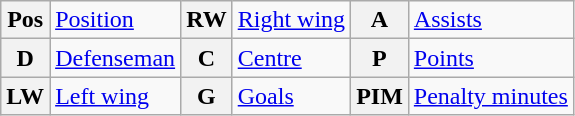<table class="wikitable">
<tr>
<th>Pos</th>
<td><a href='#'>Position</a></td>
<th>RW</th>
<td><a href='#'>Right wing</a></td>
<th>A</th>
<td><a href='#'>Assists</a></td>
</tr>
<tr>
<th>D</th>
<td><a href='#'>Defenseman</a></td>
<th>C</th>
<td><a href='#'>Centre</a></td>
<th>P</th>
<td><a href='#'>Points</a></td>
</tr>
<tr>
<th>LW</th>
<td><a href='#'>Left wing</a></td>
<th>G</th>
<td><a href='#'>Goals</a></td>
<th>PIM</th>
<td><a href='#'>Penalty minutes</a></td>
</tr>
</table>
